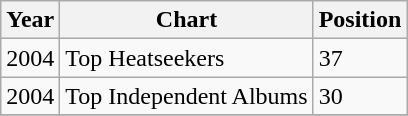<table class="wikitable">
<tr>
<th align="left">Year</th>
<th align="left">Chart</th>
<th align="left">Position</th>
</tr>
<tr>
<td align="left">2004</td>
<td align="left">Top Heatseekers</td>
<td align="left">37</td>
</tr>
<tr>
<td align="left">2004</td>
<td align="left">Top Independent Albums</td>
<td align="left">30</td>
</tr>
<tr>
</tr>
</table>
